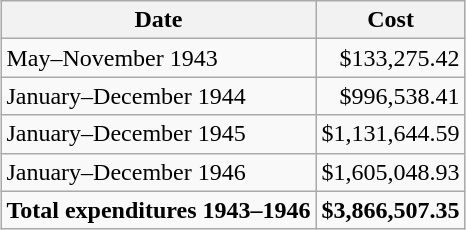<table class="wikitable" style="margin-left: auto; margin-right: auto; border: none;">
<tr>
<th>Date</th>
<th>Cost</th>
</tr>
<tr>
<td>May–November 1943</td>
<td align=right>$133,275.42</td>
</tr>
<tr>
<td>January–December 1944</td>
<td align=right>$996,538.41</td>
</tr>
<tr>
<td>January–December 1945</td>
<td align=right>$1,131,644.59</td>
</tr>
<tr>
<td>January–December 1946</td>
<td align=right>$1,605,048.93</td>
</tr>
<tr>
<td><strong>Total expenditures 1943–1946</strong></td>
<td align=right><strong>$3,866,507.35</strong></td>
</tr>
</table>
